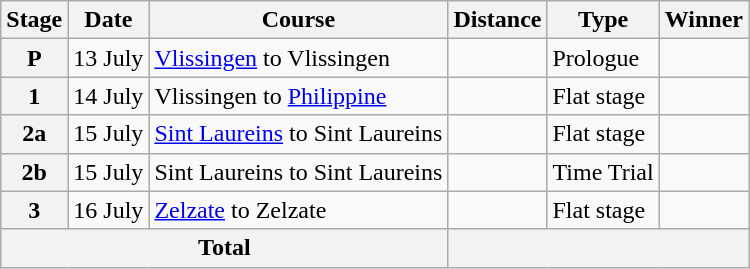<table class=wikitable>
<tr>
<th>Stage</th>
<th>Date</th>
<th>Course</th>
<th>Distance</th>
<th>Type</th>
<th>Winner</th>
</tr>
<tr>
<th align=center>P</th>
<td align=center>13 July</td>
<td><a href='#'>Vlissingen</a> to Vlissingen</td>
<td align=center></td>
<td>Prologue</td>
<td></td>
</tr>
<tr>
<th align=center>1</th>
<td align=center>14 July</td>
<td>Vlissingen to <a href='#'>Philippine</a></td>
<td align=center></td>
<td>Flat stage</td>
<td></td>
</tr>
<tr>
<th align=center>2a</th>
<td align=center>15 July</td>
<td><a href='#'>Sint Laureins</a> to Sint Laureins</td>
<td align=center></td>
<td>Flat stage</td>
<td></td>
</tr>
<tr>
<th align=center>2b</th>
<td align=center>15 July</td>
<td>Sint Laureins to Sint Laureins</td>
<td align=center></td>
<td>Time Trial</td>
<td></td>
</tr>
<tr>
<th align=center>3</th>
<td align=center>16 July</td>
<td><a href='#'>Zelzate</a> to Zelzate</td>
<td align=center></td>
<td>Flat stage</td>
<td></td>
</tr>
<tr>
<th colspan=3>Total</th>
<th colspan=5></th>
</tr>
</table>
